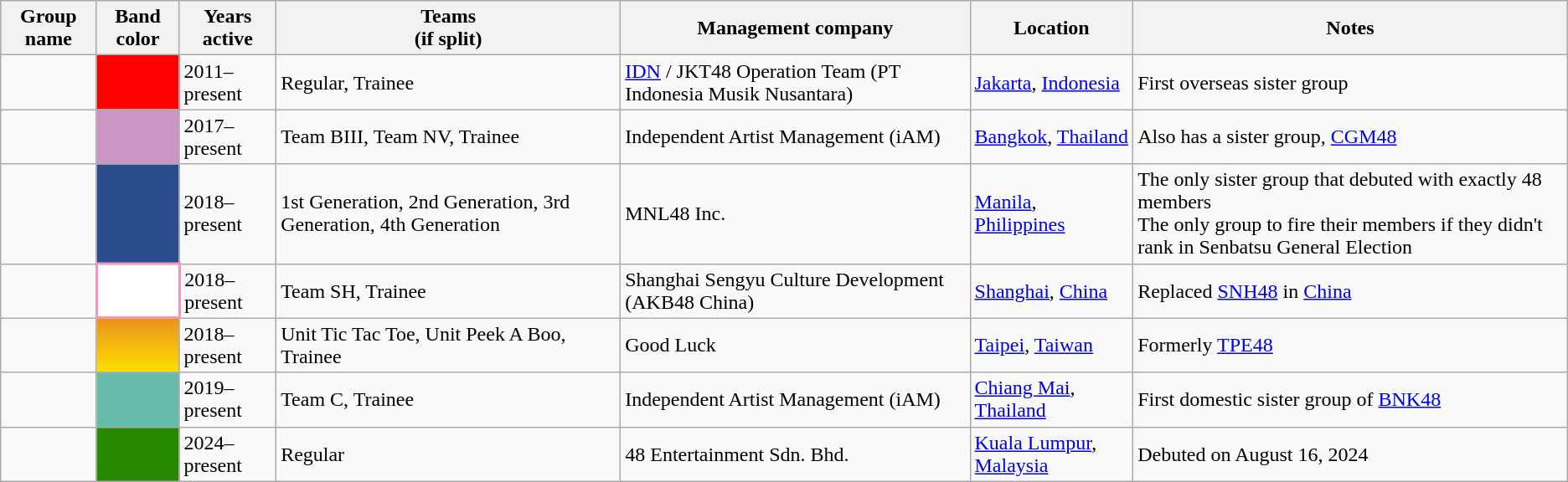<table class="wikitable sortable plainrowheaders">
<tr>
<th>Group name</th>
<th>Band color</th>
<th>Years active </th>
<th>Teams<br>(if split)</th>
<th>Management company</th>
<th>Location</th>
<th class="unsortable">Notes</th>
</tr>
<tr>
<td><a href='#'></a></td>
<td style="background-color:#FF0000; text-align:center"></td>
<td>2011–present</td>
<td>Regular, Trainee</td>
<td><a href='#'>IDN</a> / JKT48 Operation Team (PT Indonesia Musik Nusantara)</td>
<td><a href='#'>Jakarta</a>, <a href='#'>Indonesia</a></td>
<td>First overseas sister group</td>
</tr>
<tr>
<td><a href='#'></a></td>
<td style="background-color:#ca95c2; text-align:center"></td>
<td>2017–present</td>
<td>Team BIII, Team NV, Trainee</td>
<td>Independent Artist Management (iAM)</td>
<td><a href='#'>Bangkok</a>, <a href='#'>Thailand</a></td>
<td>Also has a sister group, <a href='#'>CGM48</a></td>
</tr>
<tr>
<td><a href='#'></a></td>
<td style="background-color:#2a4b8d; text-align:center"></td>
<td>2018–present</td>
<td>1st Generation, 2nd Generation, 3rd Generation, 4th Generation</td>
<td>MNL48 Inc.</td>
<td><a href='#'>Manila</a>, <a href='#'>Philippines</a></td>
<td>The only sister group that debuted with exactly 48 members<br>The only group to fire their members if they didn't rank in Senbatsu General Election</td>
</tr>
<tr>
<td><a href='#'></a></td>
<td style="background-color:#fff; border:2px #F596B4 solid; text-align:center"></td>
<td>2018–present</td>
<td>Team SH, Trainee</td>
<td>Shanghai Sengyu Culture Development (AKB48 China)</td>
<td><a href='#'>Shanghai</a>, <a href='#'>China</a></td>
<td>Replaced <a href='#'>SNH48</a> in <a href='#'>China</a></td>
</tr>
<tr>
<td><a href='#'></a></td>
<td style="background: #eb921d; background: linear-gradient(to bottom, #eb921d 0%,#fddf01 100%); text-align:center"></td>
<td>2018–present</td>
<td>Unit Tic Tac Toe, Unit Peek A Boo, Trainee</td>
<td>Good Luck</td>
<td><a href='#'>Taipei</a>, <a href='#'>Taiwan</a></td>
<td>Formerly <a href='#'>TPE48</a></td>
</tr>
<tr>
<td><a href='#'></a></td>
<td style="background-color:#66bbaa; text-align:center"></td>
<td>2019–present</td>
<td>Team C, Trainee</td>
<td>Independent Artist Management (iAM)</td>
<td><a href='#'>Chiang Mai</a>, <a href='#'>Thailand</a></td>
<td>First domestic sister group of <a href='#'>BNK48</a></td>
</tr>
<tr>
<td><a href='#'></a></td>
<td style="background-color:#278900; text-align:center"></td>
<td>2024–present</td>
<td>Regular</td>
<td>48 Entertainment Sdn. Bhd.</td>
<td><a href='#'>Kuala Lumpur</a>, <a href='#'>Malaysia</a></td>
<td>Debuted on August 16, 2024</td>
</tr>
</table>
